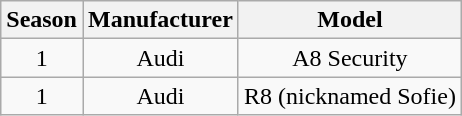<table class="wikitable" style="text-align:center;">
<tr>
<th>Season</th>
<th>Manufacturer</th>
<th>Model</th>
</tr>
<tr>
<td>1</td>
<td>Audi</td>
<td>A8 Security</td>
</tr>
<tr>
<td>1</td>
<td>Audi</td>
<td>R8 (nicknamed Sofie)</td>
</tr>
</table>
